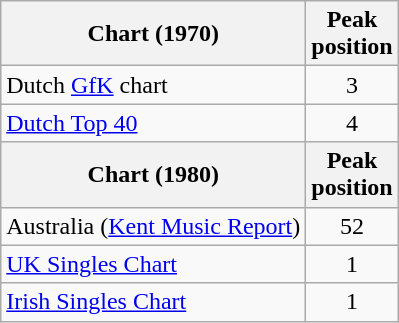<table class="wikitable">
<tr>
<th>Chart (1970)</th>
<th style="text-align:center;">Peak<br>position</th>
</tr>
<tr>
<td>Dutch <a href='#'>GfK</a> chart</td>
<td style="text-align:center;">3</td>
</tr>
<tr>
<td><a href='#'>Dutch Top 40</a></td>
<td style="text-align:center;">4</td>
</tr>
<tr>
<th>Chart (1980)</th>
<th style="text-align:center;">Peak<br>position</th>
</tr>
<tr>
<td>Australia (<a href='#'>Kent Music Report</a>)</td>
<td style="text-align:center;">52</td>
</tr>
<tr>
<td><a href='#'>UK Singles Chart</a></td>
<td style="text-align:center;">1</td>
</tr>
<tr>
<td><a href='#'>Irish Singles Chart</a></td>
<td style="text-align:center;">1</td>
</tr>
</table>
